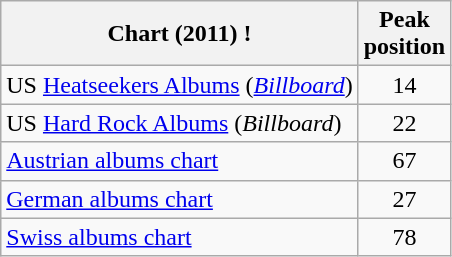<table class="wikitable">
<tr>
<th>Chart (2011) !</th>
<th>Peak<br>position</th>
</tr>
<tr>
<td>US <a href='#'>Heatseekers Albums</a> (<em><a href='#'>Billboard</a></em>)</td>
<td align="center">14</td>
</tr>
<tr>
<td>US <a href='#'>Hard Rock Albums</a> (<em>Billboard</em>)</td>
<td align="center">22</td>
</tr>
<tr>
<td><a href='#'>Austrian albums chart</a></td>
<td align="center">67</td>
</tr>
<tr>
<td><a href='#'>German albums chart</a></td>
<td align="center">27</td>
</tr>
<tr>
<td><a href='#'>Swiss albums chart</a></td>
<td align="center">78</td>
</tr>
</table>
